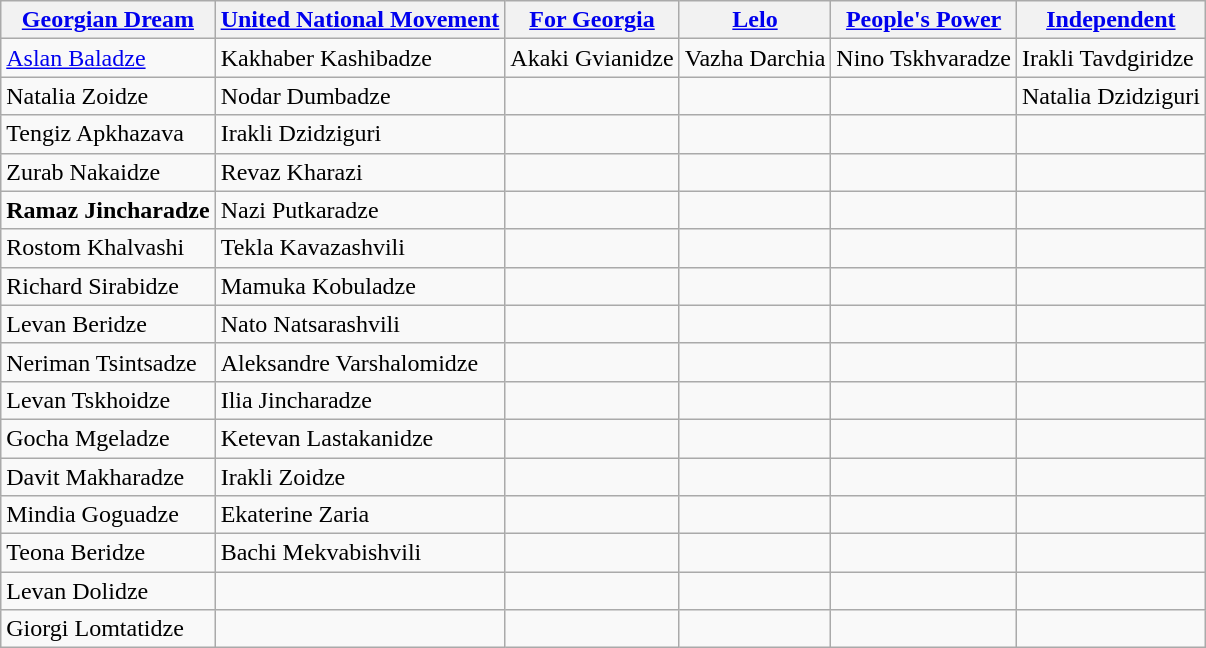<table class="wikitable mw-collapsible">
<tr>
<th><a href='#'>Georgian Dream</a></th>
<th><a href='#'>United National Movement</a></th>
<th><a href='#'>For Georgia</a></th>
<th><a href='#'>Lelo</a></th>
<th><a href='#'>People's Power</a></th>
<th><a href='#'>Independent</a></th>
</tr>
<tr>
<td><a href='#'>Aslan Baladze</a></td>
<td>Kakhaber Kashibadze</td>
<td>Akaki Gvianidze</td>
<td>Vazha Darchia</td>
<td>Nino Tskhvaradze</td>
<td>Irakli Tavdgiridze</td>
</tr>
<tr>
<td>Natalia Zoidze</td>
<td>Nodar Dumbadze</td>
<td></td>
<td></td>
<td></td>
<td>Natalia Dzidziguri</td>
</tr>
<tr>
<td>Tengiz Apkhazava</td>
<td>Irakli Dzidziguri</td>
<td></td>
<td></td>
<td></td>
<td></td>
</tr>
<tr>
<td>Zurab Nakaidze</td>
<td>Revaz Kharazi</td>
<td></td>
<td></td>
<td></td>
<td></td>
</tr>
<tr>
<td><strong>Ramaz Jincharadze</strong></td>
<td>Nazi Putkaradze</td>
<td></td>
<td></td>
<td></td>
<td></td>
</tr>
<tr>
<td>Rostom Khalvashi</td>
<td>Tekla Kavazashvili</td>
<td></td>
<td></td>
<td></td>
<td></td>
</tr>
<tr>
<td>Richard Sirabidze</td>
<td>Mamuka Kobuladze</td>
<td></td>
<td></td>
<td></td>
<td></td>
</tr>
<tr>
<td>Levan Beridze</td>
<td>Nato Natsarashvili</td>
<td></td>
<td></td>
<td></td>
<td></td>
</tr>
<tr>
<td>Neriman Tsintsadze</td>
<td>Aleksandre Varshalomidze</td>
<td></td>
<td></td>
<td></td>
<td></td>
</tr>
<tr>
<td>Levan Tskhoidze</td>
<td>Ilia Jincharadze</td>
<td></td>
<td></td>
<td></td>
<td></td>
</tr>
<tr>
<td>Gocha Mgeladze</td>
<td>Ketevan Lastakanidze</td>
<td></td>
<td></td>
<td></td>
<td></td>
</tr>
<tr>
<td>Davit Makharadze</td>
<td>Irakli Zoidze</td>
<td></td>
<td></td>
<td></td>
<td></td>
</tr>
<tr>
<td>Mindia Goguadze</td>
<td>Ekaterine Zaria</td>
<td></td>
<td></td>
<td></td>
<td></td>
</tr>
<tr>
<td>Teona Beridze</td>
<td>Bachi Mekvabishvili</td>
<td></td>
<td></td>
<td></td>
<td></td>
</tr>
<tr>
<td>Levan Dolidze</td>
<td></td>
<td></td>
<td></td>
<td></td>
<td></td>
</tr>
<tr>
<td>Giorgi Lomtatidze</td>
<td></td>
<td></td>
<td></td>
<td></td>
<td></td>
</tr>
</table>
